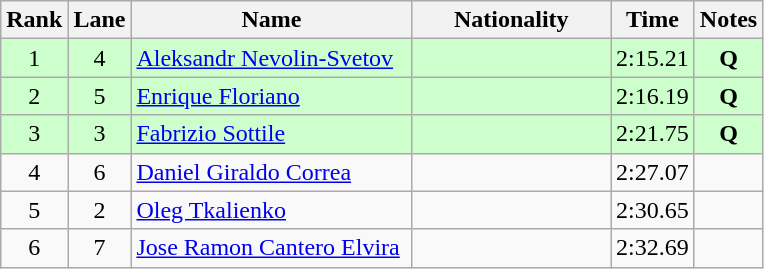<table class="wikitable sortable" style="text-align:center">
<tr>
<th>Rank</th>
<th>Lane</th>
<th style="width:180px">Name</th>
<th style="width:125px">Nationality</th>
<th>Time</th>
<th>Notes</th>
</tr>
<tr style="background:#cfc;">
<td>1</td>
<td>4</td>
<td style="text-align:left;"><a href='#'>Aleksandr Nevolin-Svetov</a></td>
<td style="text-align:left;"></td>
<td>2:15.21</td>
<td><strong>Q</strong></td>
</tr>
<tr style="background:#cfc;">
<td>2</td>
<td>5</td>
<td style="text-align:left;"><a href='#'>Enrique Floriano</a></td>
<td style="text-align:left;"></td>
<td>2:16.19</td>
<td><strong>Q</strong></td>
</tr>
<tr style="background:#cfc;">
<td>3</td>
<td>3</td>
<td style="text-align:left;"><a href='#'>Fabrizio Sottile</a></td>
<td style="text-align:left;"></td>
<td>2:21.75</td>
<td><strong>Q</strong></td>
</tr>
<tr>
<td>4</td>
<td>6</td>
<td style="text-align:left;"><a href='#'>Daniel Giraldo Correa</a></td>
<td style="text-align:left;"></td>
<td>2:27.07</td>
<td></td>
</tr>
<tr>
<td>5</td>
<td>2</td>
<td style="text-align:left;"><a href='#'>Oleg Tkalienko</a></td>
<td style="text-align:left;"></td>
<td>2:30.65</td>
<td></td>
</tr>
<tr>
<td>6</td>
<td>7</td>
<td style="text-align:left;"><a href='#'>Jose Ramon Cantero Elvira</a></td>
<td style="text-align:left;"></td>
<td>2:32.69</td>
<td></td>
</tr>
</table>
